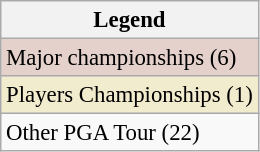<table class="wikitable" style="font-size:95%;">
<tr>
<th>Legend</th>
</tr>
<tr style="background:#e5d1cb;">
<td>Major championships (6)</td>
</tr>
<tr style="background:#f2ecce;">
<td>Players Championships (1)</td>
</tr>
<tr>
<td>Other PGA Tour (22)</td>
</tr>
</table>
